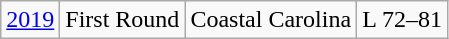<table class="wikitable">
<tr align="center">
<td><a href='#'>2019</a></td>
<td>First Round</td>
<td>Coastal Carolina</td>
<td>L 72–81</td>
</tr>
</table>
